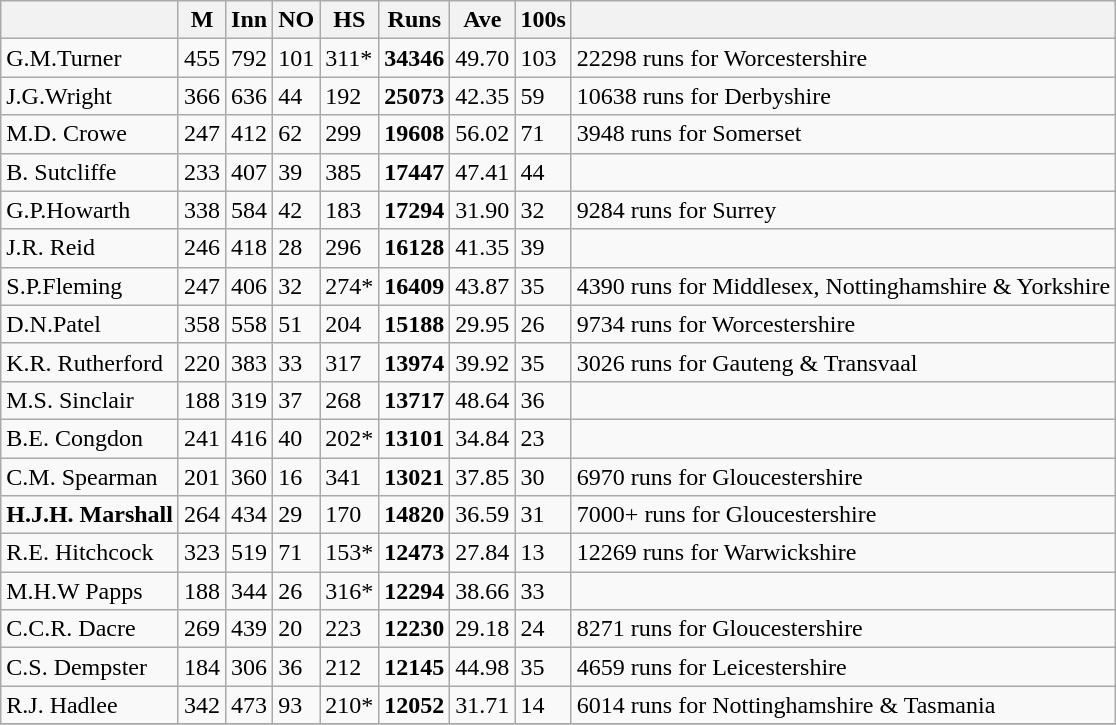<table class="wikitable">
<tr>
<th></th>
<th>M</th>
<th>Inn</th>
<th>NO</th>
<th>HS</th>
<th>Runs</th>
<th>Ave</th>
<th>100s</th>
<th></th>
</tr>
<tr>
<td>G.M.Turner</td>
<td>455</td>
<td>792</td>
<td>101</td>
<td>311*</td>
<td><strong>34346</strong></td>
<td>49.70</td>
<td>103</td>
<td>22298 runs for Worcestershire</td>
</tr>
<tr>
<td>J.G.Wright</td>
<td>366</td>
<td>636</td>
<td>44</td>
<td>192</td>
<td><strong>25073</strong></td>
<td>42.35</td>
<td>59</td>
<td>10638 runs for Derbyshire</td>
</tr>
<tr>
<td>M.D. Crowe</td>
<td>247</td>
<td>412</td>
<td>62</td>
<td>299</td>
<td><strong>19608</strong></td>
<td>56.02</td>
<td>71</td>
<td>3948 runs for Somerset</td>
</tr>
<tr>
<td>B. Sutcliffe</td>
<td>233</td>
<td>407</td>
<td>39</td>
<td>385</td>
<td><strong>17447</strong></td>
<td>47.41</td>
<td>44</td>
<td></td>
</tr>
<tr>
<td>G.P.Howarth</td>
<td>338</td>
<td>584</td>
<td>42</td>
<td>183</td>
<td><strong>17294</strong></td>
<td>31.90</td>
<td>32</td>
<td>9284 runs for Surrey</td>
</tr>
<tr>
<td>J.R. Reid</td>
<td>246</td>
<td>418</td>
<td>28</td>
<td>296</td>
<td><strong>16128</strong></td>
<td>41.35</td>
<td>39</td>
<td></td>
</tr>
<tr>
<td>S.P.Fleming</td>
<td>247</td>
<td>406</td>
<td>32</td>
<td>274*</td>
<td><strong>16409</strong></td>
<td>43.87</td>
<td>35</td>
<td>4390 runs for Middlesex, Nottinghamshire & Yorkshire</td>
</tr>
<tr>
<td>D.N.Patel</td>
<td>358</td>
<td>558</td>
<td>51</td>
<td>204</td>
<td><strong>15188</strong></td>
<td>29.95</td>
<td>26</td>
<td>9734 runs for Worcestershire</td>
</tr>
<tr>
<td>K.R. Rutherford</td>
<td>220</td>
<td>383</td>
<td>33</td>
<td>317</td>
<td><strong>13974</strong></td>
<td>39.92</td>
<td>35</td>
<td>3026 runs for Gauteng & Transvaal</td>
</tr>
<tr>
<td>M.S. Sinclair</td>
<td>188</td>
<td>319</td>
<td>37</td>
<td>268</td>
<td><strong>13717</strong></td>
<td>48.64</td>
<td>36</td>
<td></td>
</tr>
<tr>
<td>B.E. Congdon</td>
<td>241</td>
<td>416</td>
<td>40</td>
<td>202*</td>
<td><strong>13101</strong></td>
<td>34.84</td>
<td>23</td>
<td></td>
</tr>
<tr>
<td>C.M. Spearman</td>
<td>201</td>
<td>360</td>
<td>16</td>
<td>341</td>
<td><strong>13021</strong></td>
<td>37.85</td>
<td>30</td>
<td>6970 runs for Gloucestershire</td>
</tr>
<tr>
<td><strong>H.J.H. Marshall</strong></td>
<td>264</td>
<td>434</td>
<td>29</td>
<td>170</td>
<td><strong>14820</strong></td>
<td>36.59</td>
<td>31</td>
<td>7000+ runs for Gloucestershire</td>
</tr>
<tr>
<td>R.E. Hitchcock</td>
<td>323</td>
<td>519</td>
<td>71</td>
<td>153*</td>
<td><strong>12473</strong></td>
<td>27.84</td>
<td>13</td>
<td>12269 runs for Warwickshire</td>
</tr>
<tr>
<td>M.H.W Papps</td>
<td>188</td>
<td>344</td>
<td>26</td>
<td>316*</td>
<td><strong>12294</strong></td>
<td>38.66</td>
<td>33</td>
</tr>
<tr>
<td>C.C.R. Dacre</td>
<td>269</td>
<td>439</td>
<td>20</td>
<td>223</td>
<td><strong>12230</strong></td>
<td>29.18</td>
<td>24</td>
<td>8271 runs for Gloucestershire</td>
</tr>
<tr>
<td>C.S. Dempster</td>
<td>184</td>
<td>306</td>
<td>36</td>
<td>212</td>
<td><strong>12145</strong></td>
<td>44.98</td>
<td>35</td>
<td>4659 runs for Leicestershire</td>
</tr>
<tr>
<td>R.J. Hadlee</td>
<td>342</td>
<td>473</td>
<td>93</td>
<td>210*</td>
<td><strong>12052</strong></td>
<td>31.71</td>
<td>14</td>
<td>6014 runs for Nottinghamshire & Tasmania</td>
</tr>
<tr>
</tr>
</table>
